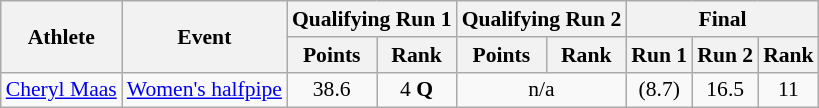<table class="wikitable" style="font-size:90%">
<tr>
<th rowspan="2">Athlete</th>
<th rowspan="2">Event</th>
<th colspan="2">Qualifying Run 1</th>
<th colspan="2">Qualifying Run 2</th>
<th colspan="3">Final</th>
</tr>
<tr>
<th>Points</th>
<th>Rank</th>
<th>Points</th>
<th>Rank</th>
<th>Run 1</th>
<th>Run 2</th>
<th>Rank</th>
</tr>
<tr>
<td><a href='#'>Cheryl Maas</a></td>
<td><a href='#'>Women's halfpipe</a></td>
<td align="center">38.6</td>
<td align="center">4 <strong>Q</strong></td>
<td colspan=2 align="center">n/a</td>
<td align="center">(8.7)</td>
<td align="center">16.5</td>
<td align="center">11</td>
</tr>
</table>
